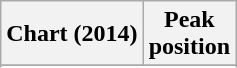<table class="wikitable sortable">
<tr>
<th>Chart (2014)</th>
<th>Peak<br>position</th>
</tr>
<tr>
</tr>
<tr>
</tr>
<tr>
</tr>
<tr>
</tr>
<tr>
</tr>
<tr>
</tr>
<tr>
</tr>
</table>
